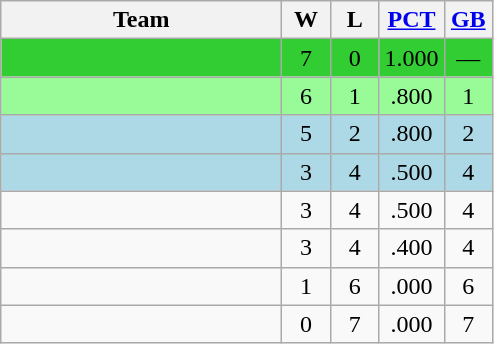<table class="wikitable" style="text-align:center">
<tr>
<th width=180px>Team</th>
<th width=25px>W</th>
<th width=25px>L</th>
<th width=35px><a href='#'>PCT</a></th>
<th width=25px><a href='#'>GB</a></th>
</tr>
<tr bgcolor=#32CD32>
<td align=left></td>
<td>7</td>
<td>0</td>
<td>1.000</td>
<td>—</td>
</tr>
<tr bgcolor=#98fb98>
<td align=left></td>
<td>6</td>
<td>1</td>
<td>.800</td>
<td>1</td>
</tr>
<tr bgcolor=#ADD8E6>
<td align=left></td>
<td>5</td>
<td>2</td>
<td>.800</td>
<td>2</td>
</tr>
<tr bgcolor=#ADD8E6>
<td align=left></td>
<td>3</td>
<td>4</td>
<td>.500</td>
<td>4</td>
</tr>
<tr>
<td align=left></td>
<td>3</td>
<td>4</td>
<td>.500</td>
<td>4</td>
</tr>
<tr>
<td align=left></td>
<td>3</td>
<td>4</td>
<td>.400</td>
<td>4</td>
</tr>
<tr>
<td align=left></td>
<td>1</td>
<td>6</td>
<td>.000</td>
<td>6</td>
</tr>
<tr>
<td align=left><strong></strong></td>
<td>0</td>
<td>7</td>
<td>.000</td>
<td>7</td>
</tr>
</table>
